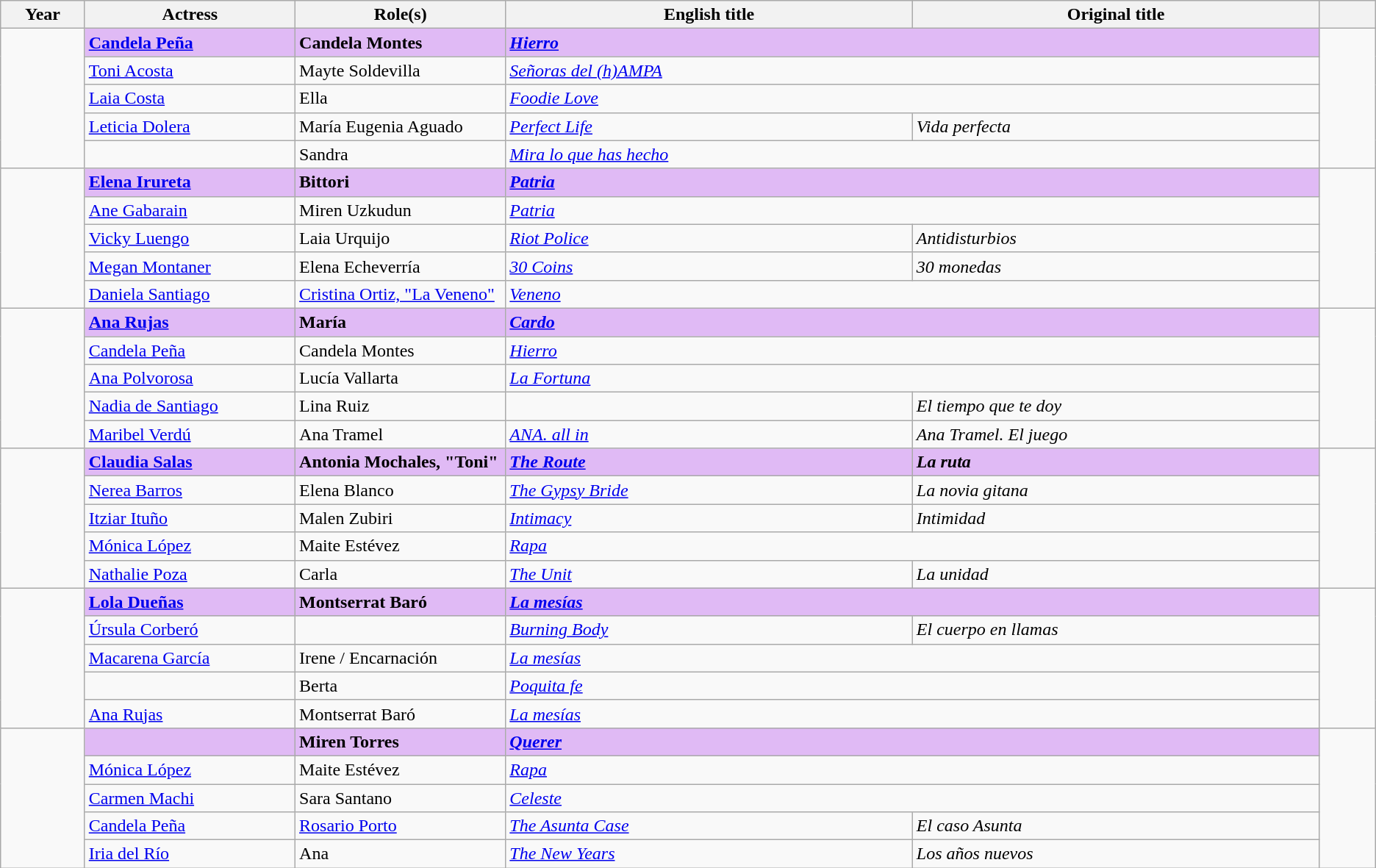<table class="wikitable sortable" style="text-align:left;">
<tr>
<th scope="col" style="width:6%;">Year</th>
<th scope="col" style="width:15%;">Actress</th>
<th scope="col" style="width:15%;">Role(s)</th>
<th scope="col" style="width:29%;">English title</th>
<th scope="col" style="width:29%;">Original title</th>
<th scope="col" style="width:4%;"></th>
</tr>
<tr>
<td rowspan = "5"></td>
<td bgcolor = "#E0BAf5"><strong><a href='#'>Candela Peña</a> </strong></td>
<td bgcolor = "#E0BAf5"><strong>Candela Montes</strong></td>
<td colspan="2" bgcolor = "#E0BAf5"><strong><em><a href='#'>Hierro</a></em></strong></td>
<td rowspan = "5"></td>
</tr>
<tr>
<td><a href='#'>Toni Acosta</a></td>
<td>Mayte Soldevilla</td>
<td colspan="2"><em><a href='#'>Señoras del (h)AMPA</a></em></td>
</tr>
<tr>
<td><a href='#'>Laia Costa</a></td>
<td>Ella</td>
<td colspan="2"><em><a href='#'>Foodie Love</a></em></td>
</tr>
<tr>
<td><a href='#'>Leticia Dolera</a></td>
<td>María Eugenia Aguado</td>
<td><em><a href='#'>Perfect Life</a></em></td>
<td><em>Vida perfecta</em></td>
</tr>
<tr>
<td></td>
<td>Sandra</td>
<td colspan="2"><em><a href='#'>Mira lo que has hecho</a></em></td>
</tr>
<tr>
<td rowspan = "5"></td>
<td bgcolor = "#E0BAf5"><strong><a href='#'>Elena Irureta</a> </strong></td>
<td bgcolor = "#E0BAf5"><strong>Bittori</strong></td>
<td colspan="2" bgcolor = "#E0BAf5"><strong><em><a href='#'>Patria</a></em></strong></td>
<td rowspan = "5"></td>
</tr>
<tr>
<td><a href='#'>Ane Gabarain</a></td>
<td>Miren Uzkudun</td>
<td colspan="2"><em><a href='#'>Patria</a></em></td>
</tr>
<tr>
<td><a href='#'>Vicky Luengo</a></td>
<td>Laia Urquijo</td>
<td><em><a href='#'>Riot Police</a></em></td>
<td><em>Antidisturbios</em></td>
</tr>
<tr>
<td><a href='#'>Megan Montaner</a></td>
<td>Elena Echeverría</td>
<td><em><a href='#'>30 Coins</a></em></td>
<td><em>30 monedas</em></td>
</tr>
<tr>
<td><a href='#'>Daniela Santiago</a></td>
<td><a href='#'>Cristina Ortiz, "La Veneno"</a></td>
<td colspan="2"><em><a href='#'>Veneno</a></em></td>
</tr>
<tr>
<td rowspan = "5"></td>
<td bgcolor = "#E0BAf5"><strong><a href='#'>Ana Rujas</a> </strong></td>
<td bgcolor = "#E0BAf5"><strong>María</strong></td>
<td colspan="2" bgcolor = "#E0BAf5"><strong><em><a href='#'>Cardo</a></em></strong></td>
<td rowspan = "5"></td>
</tr>
<tr>
<td><a href='#'>Candela Peña</a></td>
<td>Candela Montes</td>
<td colspan="2"><em><a href='#'>Hierro</a></em></td>
</tr>
<tr>
<td><a href='#'>Ana Polvorosa</a></td>
<td>Lucía Vallarta</td>
<td colspan="2"><em><a href='#'>La Fortuna</a></em></td>
</tr>
<tr>
<td><a href='#'>Nadia de Santiago</a></td>
<td>Lina Ruiz</td>
<td><em></em></td>
<td><em>El tiempo que te doy</em></td>
</tr>
<tr>
<td><a href='#'>Maribel Verdú</a></td>
<td>Ana Tramel</td>
<td><em><a href='#'>ANA. all in</a></em></td>
<td><em>Ana Tramel. El juego</em></td>
</tr>
<tr>
<td rowspan = "5"></td>
<td bgcolor = "#E0BAf5"><strong><a href='#'>Claudia Salas</a> </strong></td>
<td bgcolor = "#E0BAf5"><strong>Antonia Mochales, "Toni"</strong></td>
<td bgcolor = "#E0BAf5"><strong><em><a href='#'>The Route</a></em></strong></td>
<td bgcolor = "#E0BAf5"><strong><em>La ruta</em></strong></td>
<td rowspan = "5"></td>
</tr>
<tr>
<td><a href='#'>Nerea Barros</a></td>
<td>Elena Blanco</td>
<td><em><a href='#'>The Gypsy Bride</a></em></td>
<td><em>La novia gitana</em></td>
</tr>
<tr>
<td><a href='#'>Itziar Ituño</a></td>
<td>Malen Zubiri</td>
<td><em><a href='#'>Intimacy</a></em></td>
<td><em>Intimidad</em></td>
</tr>
<tr>
<td><a href='#'>Mónica López</a></td>
<td>Maite Estévez</td>
<td colspan="2"><em><a href='#'>Rapa</a></em></td>
</tr>
<tr>
<td><a href='#'>Nathalie Poza</a></td>
<td>Carla</td>
<td><em><a href='#'>The Unit</a></em></td>
<td><em>La unidad</em></td>
</tr>
<tr>
<td rowspan = "5"></td>
<td bgcolor = "#E0BAf5"><strong><a href='#'>Lola Dueñas</a> </strong></td>
<td bgcolor = "#E0BAf5"><strong>Montserrat Baró</strong></td>
<td colspan="2" bgcolor = "#E0BAf5"><strong><em><a href='#'>La mesías</a></em></strong></td>
<td rowspan = "5"></td>
</tr>
<tr>
<td><a href='#'>Úrsula Corberó</a></td>
<td></td>
<td><em><a href='#'>Burning Body</a></em></td>
<td><em>El cuerpo en llamas</em></td>
</tr>
<tr>
<td><a href='#'>Macarena García</a></td>
<td>Irene / Encarnación</td>
<td colspan="2"><em><a href='#'>La mesías</a></em></td>
</tr>
<tr>
<td></td>
<td>Berta</td>
<td colspan="2"><em><a href='#'>Poquita fe</a></em></td>
</tr>
<tr>
<td><a href='#'>Ana Rujas</a></td>
<td>Montserrat Baró</td>
<td colspan="2"><em><a href='#'>La mesías</a></em></td>
</tr>
<tr>
<td rowspan = "5"></td>
<td bgcolor = "#E0BAf5"><strong></strong></td>
<td bgcolor = "#E0BAf5"><strong>Miren Torres</strong></td>
<td colspan="2" bgcolor = "#E0BAf5"><strong><em><a href='#'>Querer</a></em></strong></td>
<td rowspan = "5"></td>
</tr>
<tr>
<td><a href='#'>Mónica López</a></td>
<td>Maite Estévez</td>
<td colspan = "2"><em><a href='#'>Rapa</a></em></td>
</tr>
<tr>
<td><a href='#'>Carmen Machi</a></td>
<td>Sara Santano</td>
<td colspan="2"><em><a href='#'>Celeste</a></em></td>
</tr>
<tr>
<td><a href='#'>Candela Peña</a></td>
<td><a href='#'>Rosario Porto</a></td>
<td><em><a href='#'>The Asunta Case</a></em></td>
<td><em>El caso Asunta</em></td>
</tr>
<tr>
<td><a href='#'>Iria del Río</a></td>
<td>Ana</td>
<td><em><a href='#'>The New Years</a></em></td>
<td><em>Los años nuevos</em></td>
</tr>
</table>
